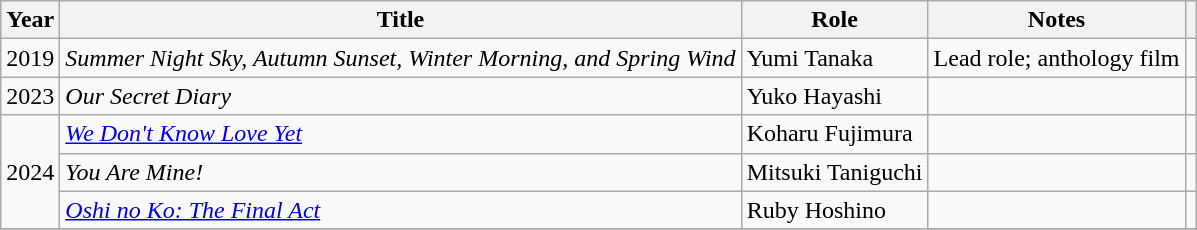<table class="wikitable plainrowheaders sortable">
<tr>
<th>Year</th>
<th>Title</th>
<th>Role</th>
<th class="unsortable">Notes</th>
<th class="unsortable"></th>
</tr>
<tr>
<td>2019</td>
<td><em>Summer Night Sky, Autumn Sunset, Winter Morning, and Spring Wind</em></td>
<td>Yumi Tanaka</td>
<td>Lead role; anthology film</td>
<td></td>
</tr>
<tr>
<td>2023</td>
<td><em>Our Secret Diary</em></td>
<td>Yuko Hayashi</td>
<td></td>
<td></td>
</tr>
<tr>
<td rowspan="3">2024</td>
<td><em><a href='#'>We Don't Know Love Yet</a></em></td>
<td>Koharu Fujimura</td>
<td></td>
<td></td>
</tr>
<tr>
<td><em>You Are Mine!</em></td>
<td>Mitsuki Taniguchi</td>
<td></td>
<td></td>
</tr>
<tr>
<td><em><a href='#'>Oshi no Ko: The Final Act</a></em></td>
<td>Ruby Hoshino</td>
<td></td>
<td></td>
</tr>
<tr>
</tr>
</table>
